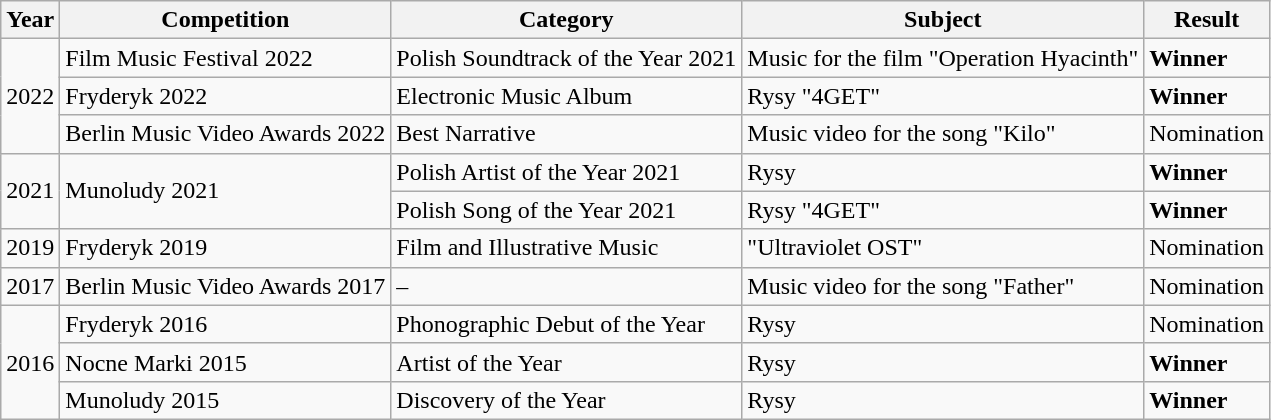<table class="wikitable">
<tr>
<th>Year</th>
<th>Competition</th>
<th>Category</th>
<th>Subject</th>
<th>Result</th>
</tr>
<tr>
<td rowspan="3">2022</td>
<td>Film Music Festival 2022</td>
<td>Polish Soundtrack of the Year 2021</td>
<td>Music for the film "Operation Hyacinth"</td>
<td><strong>Winner</strong></td>
</tr>
<tr>
<td>Fryderyk 2022</td>
<td>Electronic Music Album</td>
<td>Rysy "4GET"</td>
<td><strong>Winner</strong></td>
</tr>
<tr>
<td>Berlin Music Video Awards 2022</td>
<td>Best Narrative</td>
<td>Music video for the song "Kilo"</td>
<td>Nomination</td>
</tr>
<tr>
<td rowspan="2">2021</td>
<td rowspan="2">Munoludy 2021</td>
<td>Polish Artist of the Year 2021</td>
<td>Rysy</td>
<td><strong>Winner</strong></td>
</tr>
<tr>
<td>Polish Song of the Year 2021</td>
<td>Rysy "4GET"</td>
<td><strong>Winner</strong></td>
</tr>
<tr>
<td>2019</td>
<td>Fryderyk 2019</td>
<td>Film and Illustrative Music</td>
<td>"Ultraviolet OST"</td>
<td>Nomination</td>
</tr>
<tr>
<td>2017</td>
<td>Berlin Music Video Awards 2017</td>
<td>–</td>
<td>Music video for the song "Father"</td>
<td>Nomination</td>
</tr>
<tr>
<td rowspan="3">2016</td>
<td>Fryderyk 2016</td>
<td>Phonographic Debut of the Year</td>
<td>Rysy</td>
<td>Nomination</td>
</tr>
<tr>
<td>Nocne Marki 2015</td>
<td>Artist of the Year</td>
<td>Rysy</td>
<td><strong>Winner</strong></td>
</tr>
<tr>
<td>Munoludy 2015</td>
<td>Discovery of the Year</td>
<td>Rysy</td>
<td><strong>Winner</strong></td>
</tr>
</table>
